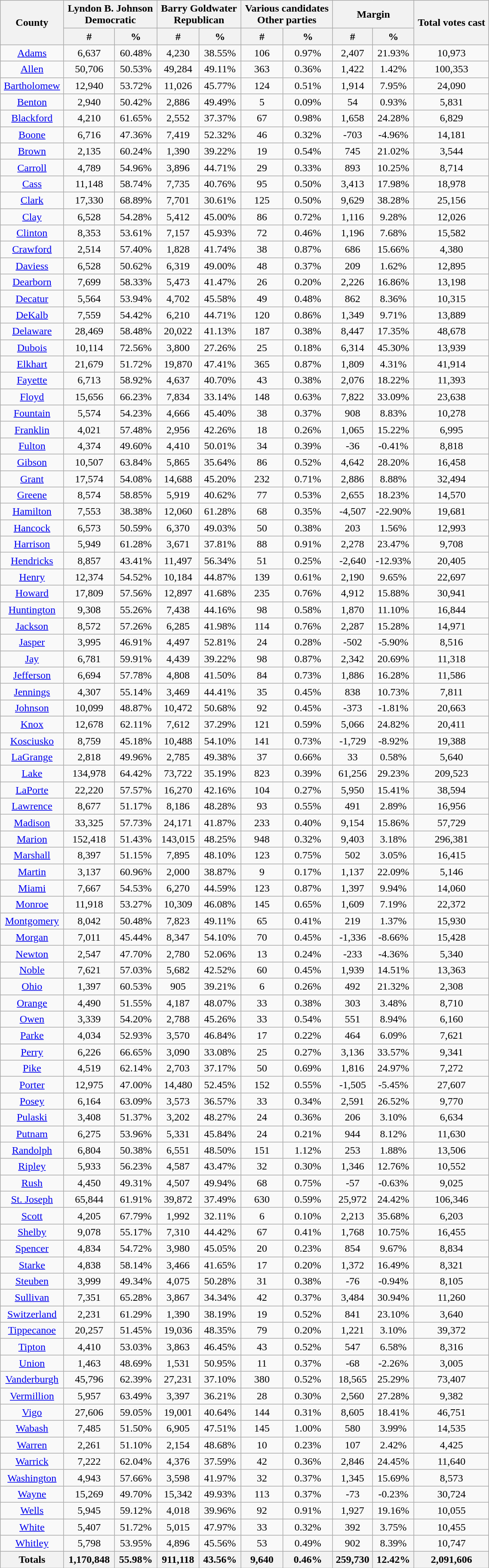<table width="60%"  class="wikitable sortable" style="text-align:center">
<tr>
<th style="text-align:center;" rowspan="2">County</th>
<th style="text-align:center;" colspan="2">Lyndon B. Johnson<br>Democratic</th>
<th style="text-align:center;" colspan="2">Barry Goldwater<br>Republican</th>
<th style="text-align:center;" colspan="2">Various candidates<br>Other parties</th>
<th style="text-align:center;" colspan="2">Margin</th>
<th style="text-align:center;" rowspan="2">Total votes cast</th>
</tr>
<tr>
<th style="text-align:center;" data-sort-type="number">#</th>
<th style="text-align:center;" data-sort-type="number">%</th>
<th style="text-align:center;" data-sort-type="number">#</th>
<th style="text-align:center;" data-sort-type="number">%</th>
<th style="text-align:center;" data-sort-type="number">#</th>
<th style="text-align:center;" data-sort-type="number">%</th>
<th style="text-align:center;" data-sort-type="number">#</th>
<th style="text-align:center;" data-sort-type="number">%</th>
</tr>
<tr style="text-align:center;">
<td><a href='#'>Adams</a></td>
<td>6,637</td>
<td>60.48%</td>
<td>4,230</td>
<td>38.55%</td>
<td>106</td>
<td>0.97%</td>
<td>2,407</td>
<td>21.93%</td>
<td>10,973</td>
</tr>
<tr style="text-align:center;">
<td><a href='#'>Allen</a></td>
<td>50,706</td>
<td>50.53%</td>
<td>49,284</td>
<td>49.11%</td>
<td>363</td>
<td>0.36%</td>
<td>1,422</td>
<td>1.42%</td>
<td>100,353</td>
</tr>
<tr style="text-align:center;">
<td><a href='#'>Bartholomew</a></td>
<td>12,940</td>
<td>53.72%</td>
<td>11,026</td>
<td>45.77%</td>
<td>124</td>
<td>0.51%</td>
<td>1,914</td>
<td>7.95%</td>
<td>24,090</td>
</tr>
<tr style="text-align:center;">
<td><a href='#'>Benton</a></td>
<td>2,940</td>
<td>50.42%</td>
<td>2,886</td>
<td>49.49%</td>
<td>5</td>
<td>0.09%</td>
<td>54</td>
<td>0.93%</td>
<td>5,831</td>
</tr>
<tr style="text-align:center;">
<td><a href='#'>Blackford</a></td>
<td>4,210</td>
<td>61.65%</td>
<td>2,552</td>
<td>37.37%</td>
<td>67</td>
<td>0.98%</td>
<td>1,658</td>
<td>24.28%</td>
<td>6,829</td>
</tr>
<tr style="text-align:center;">
<td><a href='#'>Boone</a></td>
<td>6,716</td>
<td>47.36%</td>
<td>7,419</td>
<td>52.32%</td>
<td>46</td>
<td>0.32%</td>
<td>-703</td>
<td>-4.96%</td>
<td>14,181</td>
</tr>
<tr style="text-align:center;">
<td><a href='#'>Brown</a></td>
<td>2,135</td>
<td>60.24%</td>
<td>1,390</td>
<td>39.22%</td>
<td>19</td>
<td>0.54%</td>
<td>745</td>
<td>21.02%</td>
<td>3,544</td>
</tr>
<tr style="text-align:center;">
<td><a href='#'>Carroll</a></td>
<td>4,789</td>
<td>54.96%</td>
<td>3,896</td>
<td>44.71%</td>
<td>29</td>
<td>0.33%</td>
<td>893</td>
<td>10.25%</td>
<td>8,714</td>
</tr>
<tr style="text-align:center;">
<td><a href='#'>Cass</a></td>
<td>11,148</td>
<td>58.74%</td>
<td>7,735</td>
<td>40.76%</td>
<td>95</td>
<td>0.50%</td>
<td>3,413</td>
<td>17.98%</td>
<td>18,978</td>
</tr>
<tr style="text-align:center;">
<td><a href='#'>Clark</a></td>
<td>17,330</td>
<td>68.89%</td>
<td>7,701</td>
<td>30.61%</td>
<td>125</td>
<td>0.50%</td>
<td>9,629</td>
<td>38.28%</td>
<td>25,156</td>
</tr>
<tr style="text-align:center;">
<td><a href='#'>Clay</a></td>
<td>6,528</td>
<td>54.28%</td>
<td>5,412</td>
<td>45.00%</td>
<td>86</td>
<td>0.72%</td>
<td>1,116</td>
<td>9.28%</td>
<td>12,026</td>
</tr>
<tr style="text-align:center;">
<td><a href='#'>Clinton</a></td>
<td>8,353</td>
<td>53.61%</td>
<td>7,157</td>
<td>45.93%</td>
<td>72</td>
<td>0.46%</td>
<td>1,196</td>
<td>7.68%</td>
<td>15,582</td>
</tr>
<tr style="text-align:center;">
<td><a href='#'>Crawford</a></td>
<td>2,514</td>
<td>57.40%</td>
<td>1,828</td>
<td>41.74%</td>
<td>38</td>
<td>0.87%</td>
<td>686</td>
<td>15.66%</td>
<td>4,380</td>
</tr>
<tr style="text-align:center;">
<td><a href='#'>Daviess</a></td>
<td>6,528</td>
<td>50.62%</td>
<td>6,319</td>
<td>49.00%</td>
<td>48</td>
<td>0.37%</td>
<td>209</td>
<td>1.62%</td>
<td>12,895</td>
</tr>
<tr style="text-align:center;">
<td><a href='#'>Dearborn</a></td>
<td>7,699</td>
<td>58.33%</td>
<td>5,473</td>
<td>41.47%</td>
<td>26</td>
<td>0.20%</td>
<td>2,226</td>
<td>16.86%</td>
<td>13,198</td>
</tr>
<tr style="text-align:center;">
<td><a href='#'>Decatur</a></td>
<td>5,564</td>
<td>53.94%</td>
<td>4,702</td>
<td>45.58%</td>
<td>49</td>
<td>0.48%</td>
<td>862</td>
<td>8.36%</td>
<td>10,315</td>
</tr>
<tr style="text-align:center;">
<td><a href='#'>DeKalb</a></td>
<td>7,559</td>
<td>54.42%</td>
<td>6,210</td>
<td>44.71%</td>
<td>120</td>
<td>0.86%</td>
<td>1,349</td>
<td>9.71%</td>
<td>13,889</td>
</tr>
<tr style="text-align:center;">
<td><a href='#'>Delaware</a></td>
<td>28,469</td>
<td>58.48%</td>
<td>20,022</td>
<td>41.13%</td>
<td>187</td>
<td>0.38%</td>
<td>8,447</td>
<td>17.35%</td>
<td>48,678</td>
</tr>
<tr style="text-align:center;">
<td><a href='#'>Dubois</a></td>
<td>10,114</td>
<td>72.56%</td>
<td>3,800</td>
<td>27.26%</td>
<td>25</td>
<td>0.18%</td>
<td>6,314</td>
<td>45.30%</td>
<td>13,939</td>
</tr>
<tr style="text-align:center;">
<td><a href='#'>Elkhart</a></td>
<td>21,679</td>
<td>51.72%</td>
<td>19,870</td>
<td>47.41%</td>
<td>365</td>
<td>0.87%</td>
<td>1,809</td>
<td>4.31%</td>
<td>41,914</td>
</tr>
<tr style="text-align:center;">
<td><a href='#'>Fayette</a></td>
<td>6,713</td>
<td>58.92%</td>
<td>4,637</td>
<td>40.70%</td>
<td>43</td>
<td>0.38%</td>
<td>2,076</td>
<td>18.22%</td>
<td>11,393</td>
</tr>
<tr style="text-align:center;">
<td><a href='#'>Floyd</a></td>
<td>15,656</td>
<td>66.23%</td>
<td>7,834</td>
<td>33.14%</td>
<td>148</td>
<td>0.63%</td>
<td>7,822</td>
<td>33.09%</td>
<td>23,638</td>
</tr>
<tr style="text-align:center;">
<td><a href='#'>Fountain</a></td>
<td>5,574</td>
<td>54.23%</td>
<td>4,666</td>
<td>45.40%</td>
<td>38</td>
<td>0.37%</td>
<td>908</td>
<td>8.83%</td>
<td>10,278</td>
</tr>
<tr style="text-align:center;">
<td><a href='#'>Franklin</a></td>
<td>4,021</td>
<td>57.48%</td>
<td>2,956</td>
<td>42.26%</td>
<td>18</td>
<td>0.26%</td>
<td>1,065</td>
<td>15.22%</td>
<td>6,995</td>
</tr>
<tr style="text-align:center;">
<td><a href='#'>Fulton</a></td>
<td>4,374</td>
<td>49.60%</td>
<td>4,410</td>
<td>50.01%</td>
<td>34</td>
<td>0.39%</td>
<td>-36</td>
<td>-0.41%</td>
<td>8,818</td>
</tr>
<tr style="text-align:center;">
<td><a href='#'>Gibson</a></td>
<td>10,507</td>
<td>63.84%</td>
<td>5,865</td>
<td>35.64%</td>
<td>86</td>
<td>0.52%</td>
<td>4,642</td>
<td>28.20%</td>
<td>16,458</td>
</tr>
<tr style="text-align:center;">
<td><a href='#'>Grant</a></td>
<td>17,574</td>
<td>54.08%</td>
<td>14,688</td>
<td>45.20%</td>
<td>232</td>
<td>0.71%</td>
<td>2,886</td>
<td>8.88%</td>
<td>32,494</td>
</tr>
<tr style="text-align:center;">
<td><a href='#'>Greene</a></td>
<td>8,574</td>
<td>58.85%</td>
<td>5,919</td>
<td>40.62%</td>
<td>77</td>
<td>0.53%</td>
<td>2,655</td>
<td>18.23%</td>
<td>14,570</td>
</tr>
<tr style="text-align:center;">
<td><a href='#'>Hamilton</a></td>
<td>7,553</td>
<td>38.38%</td>
<td>12,060</td>
<td>61.28%</td>
<td>68</td>
<td>0.35%</td>
<td>-4,507</td>
<td>-22.90%</td>
<td>19,681</td>
</tr>
<tr style="text-align:center;">
<td><a href='#'>Hancock</a></td>
<td>6,573</td>
<td>50.59%</td>
<td>6,370</td>
<td>49.03%</td>
<td>50</td>
<td>0.38%</td>
<td>203</td>
<td>1.56%</td>
<td>12,993</td>
</tr>
<tr style="text-align:center;">
<td><a href='#'>Harrison</a></td>
<td>5,949</td>
<td>61.28%</td>
<td>3,671</td>
<td>37.81%</td>
<td>88</td>
<td>0.91%</td>
<td>2,278</td>
<td>23.47%</td>
<td>9,708</td>
</tr>
<tr style="text-align:center;">
<td><a href='#'>Hendricks</a></td>
<td>8,857</td>
<td>43.41%</td>
<td>11,497</td>
<td>56.34%</td>
<td>51</td>
<td>0.25%</td>
<td>-2,640</td>
<td>-12.93%</td>
<td>20,405</td>
</tr>
<tr style="text-align:center;">
<td><a href='#'>Henry</a></td>
<td>12,374</td>
<td>54.52%</td>
<td>10,184</td>
<td>44.87%</td>
<td>139</td>
<td>0.61%</td>
<td>2,190</td>
<td>9.65%</td>
<td>22,697</td>
</tr>
<tr style="text-align:center;">
<td><a href='#'>Howard</a></td>
<td>17,809</td>
<td>57.56%</td>
<td>12,897</td>
<td>41.68%</td>
<td>235</td>
<td>0.76%</td>
<td>4,912</td>
<td>15.88%</td>
<td>30,941</td>
</tr>
<tr style="text-align:center;">
<td><a href='#'>Huntington</a></td>
<td>9,308</td>
<td>55.26%</td>
<td>7,438</td>
<td>44.16%</td>
<td>98</td>
<td>0.58%</td>
<td>1,870</td>
<td>11.10%</td>
<td>16,844</td>
</tr>
<tr style="text-align:center;">
<td><a href='#'>Jackson</a></td>
<td>8,572</td>
<td>57.26%</td>
<td>6,285</td>
<td>41.98%</td>
<td>114</td>
<td>0.76%</td>
<td>2,287</td>
<td>15.28%</td>
<td>14,971</td>
</tr>
<tr style="text-align:center;">
<td><a href='#'>Jasper</a></td>
<td>3,995</td>
<td>46.91%</td>
<td>4,497</td>
<td>52.81%</td>
<td>24</td>
<td>0.28%</td>
<td>-502</td>
<td>-5.90%</td>
<td>8,516</td>
</tr>
<tr style="text-align:center;">
<td><a href='#'>Jay</a></td>
<td>6,781</td>
<td>59.91%</td>
<td>4,439</td>
<td>39.22%</td>
<td>98</td>
<td>0.87%</td>
<td>2,342</td>
<td>20.69%</td>
<td>11,318</td>
</tr>
<tr style="text-align:center;">
<td><a href='#'>Jefferson</a></td>
<td>6,694</td>
<td>57.78%</td>
<td>4,808</td>
<td>41.50%</td>
<td>84</td>
<td>0.73%</td>
<td>1,886</td>
<td>16.28%</td>
<td>11,586</td>
</tr>
<tr style="text-align:center;">
<td><a href='#'>Jennings</a></td>
<td>4,307</td>
<td>55.14%</td>
<td>3,469</td>
<td>44.41%</td>
<td>35</td>
<td>0.45%</td>
<td>838</td>
<td>10.73%</td>
<td>7,811</td>
</tr>
<tr style="text-align:center;">
<td><a href='#'>Johnson</a></td>
<td>10,099</td>
<td>48.87%</td>
<td>10,472</td>
<td>50.68%</td>
<td>92</td>
<td>0.45%</td>
<td>-373</td>
<td>-1.81%</td>
<td>20,663</td>
</tr>
<tr style="text-align:center;">
<td><a href='#'>Knox</a></td>
<td>12,678</td>
<td>62.11%</td>
<td>7,612</td>
<td>37.29%</td>
<td>121</td>
<td>0.59%</td>
<td>5,066</td>
<td>24.82%</td>
<td>20,411</td>
</tr>
<tr style="text-align:center;">
<td><a href='#'>Kosciusko</a></td>
<td>8,759</td>
<td>45.18%</td>
<td>10,488</td>
<td>54.10%</td>
<td>141</td>
<td>0.73%</td>
<td>-1,729</td>
<td>-8.92%</td>
<td>19,388</td>
</tr>
<tr style="text-align:center;">
<td><a href='#'>LaGrange</a></td>
<td>2,818</td>
<td>49.96%</td>
<td>2,785</td>
<td>49.38%</td>
<td>37</td>
<td>0.66%</td>
<td>33</td>
<td>0.58%</td>
<td>5,640</td>
</tr>
<tr style="text-align:center;">
<td><a href='#'>Lake</a></td>
<td>134,978</td>
<td>64.42%</td>
<td>73,722</td>
<td>35.19%</td>
<td>823</td>
<td>0.39%</td>
<td>61,256</td>
<td>29.23%</td>
<td>209,523</td>
</tr>
<tr style="text-align:center;">
<td><a href='#'>LaPorte</a></td>
<td>22,220</td>
<td>57.57%</td>
<td>16,270</td>
<td>42.16%</td>
<td>104</td>
<td>0.27%</td>
<td>5,950</td>
<td>15.41%</td>
<td>38,594</td>
</tr>
<tr style="text-align:center;">
<td><a href='#'>Lawrence</a></td>
<td>8,677</td>
<td>51.17%</td>
<td>8,186</td>
<td>48.28%</td>
<td>93</td>
<td>0.55%</td>
<td>491</td>
<td>2.89%</td>
<td>16,956</td>
</tr>
<tr style="text-align:center;">
<td><a href='#'>Madison</a></td>
<td>33,325</td>
<td>57.73%</td>
<td>24,171</td>
<td>41.87%</td>
<td>233</td>
<td>0.40%</td>
<td>9,154</td>
<td>15.86%</td>
<td>57,729</td>
</tr>
<tr style="text-align:center;">
<td><a href='#'>Marion</a></td>
<td>152,418</td>
<td>51.43%</td>
<td>143,015</td>
<td>48.25%</td>
<td>948</td>
<td>0.32%</td>
<td>9,403</td>
<td>3.18%</td>
<td>296,381</td>
</tr>
<tr style="text-align:center;">
<td><a href='#'>Marshall</a></td>
<td>8,397</td>
<td>51.15%</td>
<td>7,895</td>
<td>48.10%</td>
<td>123</td>
<td>0.75%</td>
<td>502</td>
<td>3.05%</td>
<td>16,415</td>
</tr>
<tr style="text-align:center;">
<td><a href='#'>Martin</a></td>
<td>3,137</td>
<td>60.96%</td>
<td>2,000</td>
<td>38.87%</td>
<td>9</td>
<td>0.17%</td>
<td>1,137</td>
<td>22.09%</td>
<td>5,146</td>
</tr>
<tr style="text-align:center;">
<td><a href='#'>Miami</a></td>
<td>7,667</td>
<td>54.53%</td>
<td>6,270</td>
<td>44.59%</td>
<td>123</td>
<td>0.87%</td>
<td>1,397</td>
<td>9.94%</td>
<td>14,060</td>
</tr>
<tr style="text-align:center;">
<td><a href='#'>Monroe</a></td>
<td>11,918</td>
<td>53.27%</td>
<td>10,309</td>
<td>46.08%</td>
<td>145</td>
<td>0.65%</td>
<td>1,609</td>
<td>7.19%</td>
<td>22,372</td>
</tr>
<tr style="text-align:center;">
<td><a href='#'>Montgomery</a></td>
<td>8,042</td>
<td>50.48%</td>
<td>7,823</td>
<td>49.11%</td>
<td>65</td>
<td>0.41%</td>
<td>219</td>
<td>1.37%</td>
<td>15,930</td>
</tr>
<tr style="text-align:center;">
<td><a href='#'>Morgan</a></td>
<td>7,011</td>
<td>45.44%</td>
<td>8,347</td>
<td>54.10%</td>
<td>70</td>
<td>0.45%</td>
<td>-1,336</td>
<td>-8.66%</td>
<td>15,428</td>
</tr>
<tr style="text-align:center;">
<td><a href='#'>Newton</a></td>
<td>2,547</td>
<td>47.70%</td>
<td>2,780</td>
<td>52.06%</td>
<td>13</td>
<td>0.24%</td>
<td>-233</td>
<td>-4.36%</td>
<td>5,340</td>
</tr>
<tr style="text-align:center;">
<td><a href='#'>Noble</a></td>
<td>7,621</td>
<td>57.03%</td>
<td>5,682</td>
<td>42.52%</td>
<td>60</td>
<td>0.45%</td>
<td>1,939</td>
<td>14.51%</td>
<td>13,363</td>
</tr>
<tr style="text-align:center;">
<td><a href='#'>Ohio</a></td>
<td>1,397</td>
<td>60.53%</td>
<td>905</td>
<td>39.21%</td>
<td>6</td>
<td>0.26%</td>
<td>492</td>
<td>21.32%</td>
<td>2,308</td>
</tr>
<tr style="text-align:center;">
<td><a href='#'>Orange</a></td>
<td>4,490</td>
<td>51.55%</td>
<td>4,187</td>
<td>48.07%</td>
<td>33</td>
<td>0.38%</td>
<td>303</td>
<td>3.48%</td>
<td>8,710</td>
</tr>
<tr style="text-align:center;">
<td><a href='#'>Owen</a></td>
<td>3,339</td>
<td>54.20%</td>
<td>2,788</td>
<td>45.26%</td>
<td>33</td>
<td>0.54%</td>
<td>551</td>
<td>8.94%</td>
<td>6,160</td>
</tr>
<tr style="text-align:center;">
<td><a href='#'>Parke</a></td>
<td>4,034</td>
<td>52.93%</td>
<td>3,570</td>
<td>46.84%</td>
<td>17</td>
<td>0.22%</td>
<td>464</td>
<td>6.09%</td>
<td>7,621</td>
</tr>
<tr style="text-align:center;">
<td><a href='#'>Perry</a></td>
<td>6,226</td>
<td>66.65%</td>
<td>3,090</td>
<td>33.08%</td>
<td>25</td>
<td>0.27%</td>
<td>3,136</td>
<td>33.57%</td>
<td>9,341</td>
</tr>
<tr style="text-align:center;">
<td><a href='#'>Pike</a></td>
<td>4,519</td>
<td>62.14%</td>
<td>2,703</td>
<td>37.17%</td>
<td>50</td>
<td>0.69%</td>
<td>1,816</td>
<td>24.97%</td>
<td>7,272</td>
</tr>
<tr style="text-align:center;">
<td><a href='#'>Porter</a></td>
<td>12,975</td>
<td>47.00%</td>
<td>14,480</td>
<td>52.45%</td>
<td>152</td>
<td>0.55%</td>
<td>-1,505</td>
<td>-5.45%</td>
<td>27,607</td>
</tr>
<tr style="text-align:center;">
<td><a href='#'>Posey</a></td>
<td>6,164</td>
<td>63.09%</td>
<td>3,573</td>
<td>36.57%</td>
<td>33</td>
<td>0.34%</td>
<td>2,591</td>
<td>26.52%</td>
<td>9,770</td>
</tr>
<tr style="text-align:center;">
<td><a href='#'>Pulaski</a></td>
<td>3,408</td>
<td>51.37%</td>
<td>3,202</td>
<td>48.27%</td>
<td>24</td>
<td>0.36%</td>
<td>206</td>
<td>3.10%</td>
<td>6,634</td>
</tr>
<tr style="text-align:center;">
<td><a href='#'>Putnam</a></td>
<td>6,275</td>
<td>53.96%</td>
<td>5,331</td>
<td>45.84%</td>
<td>24</td>
<td>0.21%</td>
<td>944</td>
<td>8.12%</td>
<td>11,630</td>
</tr>
<tr style="text-align:center;">
<td><a href='#'>Randolph</a></td>
<td>6,804</td>
<td>50.38%</td>
<td>6,551</td>
<td>48.50%</td>
<td>151</td>
<td>1.12%</td>
<td>253</td>
<td>1.88%</td>
<td>13,506</td>
</tr>
<tr style="text-align:center;">
<td><a href='#'>Ripley</a></td>
<td>5,933</td>
<td>56.23%</td>
<td>4,587</td>
<td>43.47%</td>
<td>32</td>
<td>0.30%</td>
<td>1,346</td>
<td>12.76%</td>
<td>10,552</td>
</tr>
<tr style="text-align:center;">
<td><a href='#'>Rush</a></td>
<td>4,450</td>
<td>49.31%</td>
<td>4,507</td>
<td>49.94%</td>
<td>68</td>
<td>0.75%</td>
<td>-57</td>
<td>-0.63%</td>
<td>9,025</td>
</tr>
<tr style="text-align:center;">
<td><a href='#'>St. Joseph</a></td>
<td>65,844</td>
<td>61.91%</td>
<td>39,872</td>
<td>37.49%</td>
<td>630</td>
<td>0.59%</td>
<td>25,972</td>
<td>24.42%</td>
<td>106,346</td>
</tr>
<tr style="text-align:center;">
<td><a href='#'>Scott</a></td>
<td>4,205</td>
<td>67.79%</td>
<td>1,992</td>
<td>32.11%</td>
<td>6</td>
<td>0.10%</td>
<td>2,213</td>
<td>35.68%</td>
<td>6,203</td>
</tr>
<tr style="text-align:center;">
<td><a href='#'>Shelby</a></td>
<td>9,078</td>
<td>55.17%</td>
<td>7,310</td>
<td>44.42%</td>
<td>67</td>
<td>0.41%</td>
<td>1,768</td>
<td>10.75%</td>
<td>16,455</td>
</tr>
<tr style="text-align:center;">
<td><a href='#'>Spencer</a></td>
<td>4,834</td>
<td>54.72%</td>
<td>3,980</td>
<td>45.05%</td>
<td>20</td>
<td>0.23%</td>
<td>854</td>
<td>9.67%</td>
<td>8,834</td>
</tr>
<tr style="text-align:center;">
<td><a href='#'>Starke</a></td>
<td>4,838</td>
<td>58.14%</td>
<td>3,466</td>
<td>41.65%</td>
<td>17</td>
<td>0.20%</td>
<td>1,372</td>
<td>16.49%</td>
<td>8,321</td>
</tr>
<tr style="text-align:center;">
<td><a href='#'>Steuben</a></td>
<td>3,999</td>
<td>49.34%</td>
<td>4,075</td>
<td>50.28%</td>
<td>31</td>
<td>0.38%</td>
<td>-76</td>
<td>-0.94%</td>
<td>8,105</td>
</tr>
<tr style="text-align:center;">
<td><a href='#'>Sullivan</a></td>
<td>7,351</td>
<td>65.28%</td>
<td>3,867</td>
<td>34.34%</td>
<td>42</td>
<td>0.37%</td>
<td>3,484</td>
<td>30.94%</td>
<td>11,260</td>
</tr>
<tr style="text-align:center;">
<td><a href='#'>Switzerland</a></td>
<td>2,231</td>
<td>61.29%</td>
<td>1,390</td>
<td>38.19%</td>
<td>19</td>
<td>0.52%</td>
<td>841</td>
<td>23.10%</td>
<td>3,640</td>
</tr>
<tr style="text-align:center;">
<td><a href='#'>Tippecanoe</a></td>
<td>20,257</td>
<td>51.45%</td>
<td>19,036</td>
<td>48.35%</td>
<td>79</td>
<td>0.20%</td>
<td>1,221</td>
<td>3.10%</td>
<td>39,372</td>
</tr>
<tr style="text-align:center;">
<td><a href='#'>Tipton</a></td>
<td>4,410</td>
<td>53.03%</td>
<td>3,863</td>
<td>46.45%</td>
<td>43</td>
<td>0.52%</td>
<td>547</td>
<td>6.58%</td>
<td>8,316</td>
</tr>
<tr style="text-align:center;">
<td><a href='#'>Union</a></td>
<td>1,463</td>
<td>48.69%</td>
<td>1,531</td>
<td>50.95%</td>
<td>11</td>
<td>0.37%</td>
<td>-68</td>
<td>-2.26%</td>
<td>3,005</td>
</tr>
<tr style="text-align:center;">
<td><a href='#'>Vanderburgh</a></td>
<td>45,796</td>
<td>62.39%</td>
<td>27,231</td>
<td>37.10%</td>
<td>380</td>
<td>0.52%</td>
<td>18,565</td>
<td>25.29%</td>
<td>73,407</td>
</tr>
<tr style="text-align:center;">
<td><a href='#'>Vermillion</a></td>
<td>5,957</td>
<td>63.49%</td>
<td>3,397</td>
<td>36.21%</td>
<td>28</td>
<td>0.30%</td>
<td>2,560</td>
<td>27.28%</td>
<td>9,382</td>
</tr>
<tr style="text-align:center;">
<td><a href='#'>Vigo</a></td>
<td>27,606</td>
<td>59.05%</td>
<td>19,001</td>
<td>40.64%</td>
<td>144</td>
<td>0.31%</td>
<td>8,605</td>
<td>18.41%</td>
<td>46,751</td>
</tr>
<tr style="text-align:center;">
<td><a href='#'>Wabash</a></td>
<td>7,485</td>
<td>51.50%</td>
<td>6,905</td>
<td>47.51%</td>
<td>145</td>
<td>1.00%</td>
<td>580</td>
<td>3.99%</td>
<td>14,535</td>
</tr>
<tr style="text-align:center;">
<td><a href='#'>Warren</a></td>
<td>2,261</td>
<td>51.10%</td>
<td>2,154</td>
<td>48.68%</td>
<td>10</td>
<td>0.23%</td>
<td>107</td>
<td>2.42%</td>
<td>4,425</td>
</tr>
<tr style="text-align:center;">
<td><a href='#'>Warrick</a></td>
<td>7,222</td>
<td>62.04%</td>
<td>4,376</td>
<td>37.59%</td>
<td>42</td>
<td>0.36%</td>
<td>2,846</td>
<td>24.45%</td>
<td>11,640</td>
</tr>
<tr style="text-align:center;">
<td><a href='#'>Washington</a></td>
<td>4,943</td>
<td>57.66%</td>
<td>3,598</td>
<td>41.97%</td>
<td>32</td>
<td>0.37%</td>
<td>1,345</td>
<td>15.69%</td>
<td>8,573</td>
</tr>
<tr style="text-align:center;">
<td><a href='#'>Wayne</a></td>
<td>15,269</td>
<td>49.70%</td>
<td>15,342</td>
<td>49.93%</td>
<td>113</td>
<td>0.37%</td>
<td>-73</td>
<td>-0.23%</td>
<td>30,724</td>
</tr>
<tr style="text-align:center;">
<td><a href='#'>Wells</a></td>
<td>5,945</td>
<td>59.12%</td>
<td>4,018</td>
<td>39.96%</td>
<td>92</td>
<td>0.91%</td>
<td>1,927</td>
<td>19.16%</td>
<td>10,055</td>
</tr>
<tr style="text-align:center;">
<td><a href='#'>White</a></td>
<td>5,407</td>
<td>51.72%</td>
<td>5,015</td>
<td>47.97%</td>
<td>33</td>
<td>0.32%</td>
<td>392</td>
<td>3.75%</td>
<td>10,455</td>
</tr>
<tr style="text-align:center;">
<td><a href='#'>Whitley</a></td>
<td>5,798</td>
<td>53.95%</td>
<td>4,896</td>
<td>45.56%</td>
<td>53</td>
<td>0.49%</td>
<td>902</td>
<td>8.39%</td>
<td>10,747</td>
</tr>
<tr style="text-align:center;">
<th>Totals</th>
<th>1,170,848</th>
<th>55.98%</th>
<th>911,118</th>
<th>43.56%</th>
<th>9,640</th>
<th>0.46%</th>
<th>259,730</th>
<th>12.42%</th>
<th>2,091,606</th>
</tr>
</table>
